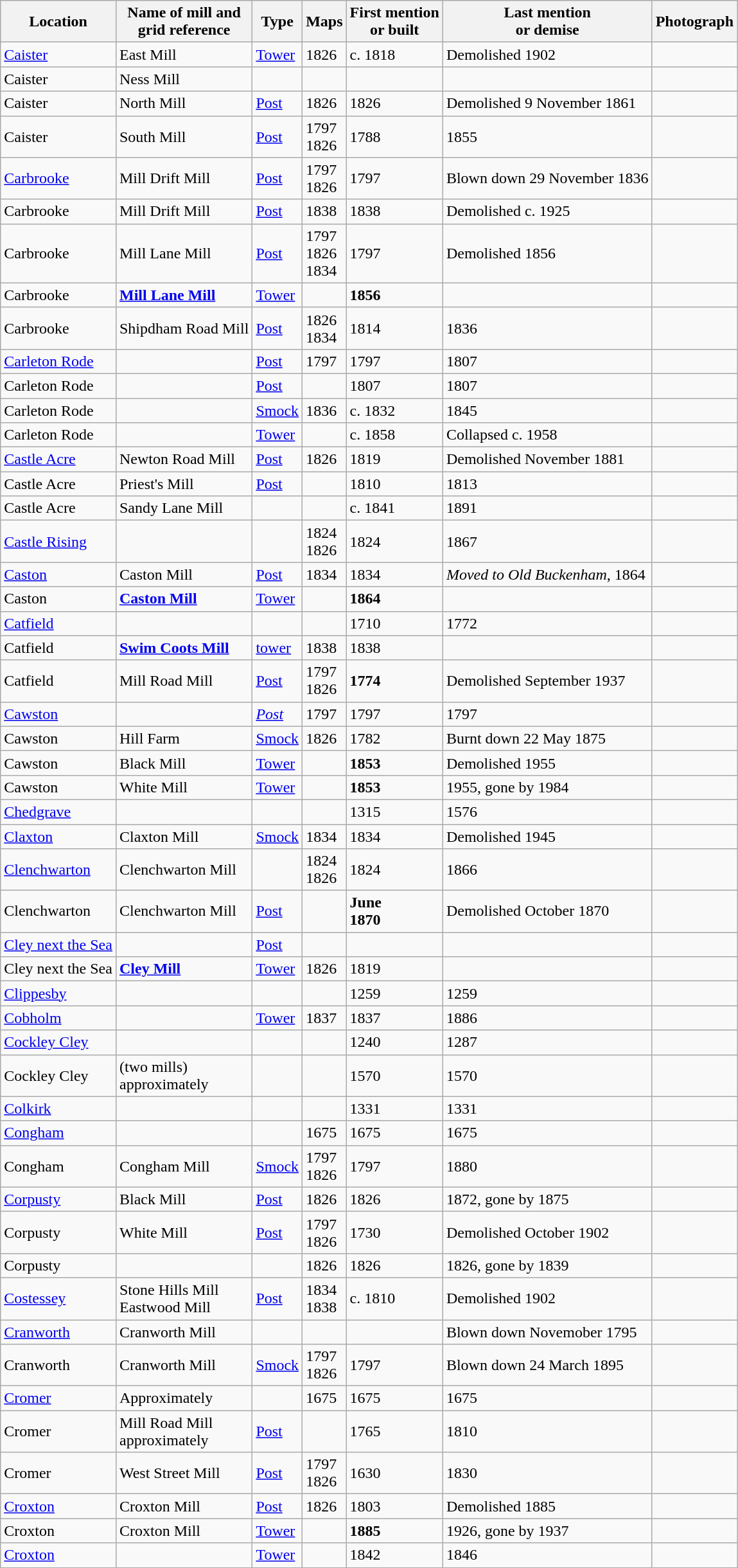<table class="wikitable">
<tr>
<th>Location</th>
<th>Name of mill and<br>grid reference</th>
<th>Type</th>
<th>Maps</th>
<th>First mention<br>or built</th>
<th>Last mention<br> or demise</th>
<th>Photograph</th>
</tr>
<tr>
<td><a href='#'>Caister</a></td>
<td>East Mill<br></td>
<td><a href='#'>Tower</a></td>
<td>1826</td>
<td>c. 1818</td>
<td>Demolished 1902<br></td>
<td></td>
</tr>
<tr>
<td>Caister</td>
<td>Ness Mill<br></td>
<td></td>
<td></td>
<td></td>
<td></td>
<td></td>
</tr>
<tr>
<td>Caister</td>
<td>North Mill<br></td>
<td><a href='#'>Post</a></td>
<td>1826</td>
<td>1826</td>
<td>Demolished 9 November 1861<br></td>
<td></td>
</tr>
<tr>
<td>Caister</td>
<td>South Mill<br></td>
<td><a href='#'>Post</a></td>
<td>1797<br>1826</td>
<td>1788</td>
<td>1855<br></td>
<td></td>
</tr>
<tr>
<td><a href='#'>Carbrooke</a></td>
<td>Mill Drift Mill<br></td>
<td><a href='#'>Post</a></td>
<td>1797<br>1826</td>
<td>1797</td>
<td>Blown down 29 November 1836<br></td>
<td></td>
</tr>
<tr>
<td>Carbrooke</td>
<td>Mill Drift Mill<br></td>
<td><a href='#'>Post</a></td>
<td>1838</td>
<td>1838</td>
<td>Demolished c. 1925<br></td>
<td></td>
</tr>
<tr>
<td>Carbrooke</td>
<td>Mill Lane Mill<br></td>
<td><a href='#'>Post</a></td>
<td>1797<br>1826<br>1834</td>
<td>1797</td>
<td>Demolished 1856<br></td>
<td></td>
</tr>
<tr>
<td>Carbrooke</td>
<td><strong><a href='#'>Mill Lane Mill</a></strong><br></td>
<td><a href='#'>Tower</a></td>
<td></td>
<td><strong>1856</strong></td>
<td></td>
<td></td>
</tr>
<tr>
<td>Carbrooke</td>
<td>Shipdham Road Mill<br></td>
<td><a href='#'>Post</a></td>
<td>1826<br>1834</td>
<td>1814</td>
<td>1836<br></td>
<td></td>
</tr>
<tr>
<td><a href='#'>Carleton Rode</a></td>
<td></td>
<td><a href='#'>Post</a></td>
<td>1797</td>
<td>1797</td>
<td>1807<br></td>
<td></td>
</tr>
<tr>
<td>Carleton Rode</td>
<td></td>
<td><a href='#'>Post</a></td>
<td></td>
<td>1807</td>
<td>1807<br></td>
<td></td>
</tr>
<tr>
<td>Carleton Rode</td>
<td></td>
<td><a href='#'>Smock</a></td>
<td>1836</td>
<td>c. 1832</td>
<td>1845<br></td>
<td></td>
</tr>
<tr>
<td>Carleton Rode</td>
<td></td>
<td><a href='#'>Tower</a></td>
<td></td>
<td>c. 1858</td>
<td>Collapsed c. 1958<br></td>
<td></td>
</tr>
<tr>
<td><a href='#'>Castle Acre</a></td>
<td>Newton Road Mill<br></td>
<td><a href='#'>Post</a></td>
<td>1826</td>
<td>1819</td>
<td>Demolished November 1881<br></td>
<td></td>
</tr>
<tr>
<td>Castle Acre</td>
<td>Priest's Mill</td>
<td><a href='#'>Post</a></td>
<td></td>
<td>1810</td>
<td>1813<br></td>
<td></td>
</tr>
<tr>
<td>Castle Acre</td>
<td>Sandy Lane Mill<br></td>
<td></td>
<td></td>
<td>c. 1841</td>
<td>1891<br></td>
<td></td>
</tr>
<tr>
<td><a href='#'>Castle Rising</a></td>
<td></td>
<td></td>
<td>1824<br>1826</td>
<td>1824</td>
<td>1867<br></td>
<td></td>
</tr>
<tr>
<td><a href='#'>Caston</a></td>
<td>Caston Mill<br></td>
<td><a href='#'>Post</a></td>
<td>1834</td>
<td>1834</td>
<td><em>Moved to Old Buckenham</em>, 1864<br></td>
<td></td>
</tr>
<tr>
<td>Caston</td>
<td><strong><a href='#'>Caston Mill</a></strong><br></td>
<td><a href='#'>Tower</a></td>
<td></td>
<td><strong>1864</strong></td>
<td></td>
<td></td>
</tr>
<tr>
<td><a href='#'>Catfield</a></td>
<td></td>
<td></td>
<td></td>
<td>1710</td>
<td>1772<br></td>
<td></td>
</tr>
<tr>
<td>Catfield</td>
<td><strong><a href='#'>Swim Coots Mill</a></strong><br></td>
<td><a href='#'>tower</a></td>
<td>1838</td>
<td>1838</td>
<td></td>
<td></td>
</tr>
<tr>
<td>Catfield</td>
<td>Mill Road Mill<br></td>
<td><a href='#'>Post</a></td>
<td>1797<br>1826</td>
<td><strong>1774</strong></td>
<td>Demolished September 1937<br></td>
<td></td>
</tr>
<tr>
<td><a href='#'>Cawston</a></td>
<td></td>
<td><em><a href='#'>Post</a></em></td>
<td>1797</td>
<td>1797</td>
<td>1797<br></td>
<td></td>
</tr>
<tr>
<td>Cawston</td>
<td>Hill Farm<br></td>
<td><a href='#'>Smock</a></td>
<td>1826</td>
<td>1782</td>
<td>Burnt down 22 May 1875<br></td>
<td></td>
</tr>
<tr>
<td>Cawston</td>
<td>Black Mill<br></td>
<td><a href='#'>Tower</a></td>
<td></td>
<td><strong>1853</strong></td>
<td>Demolished 1955<br></td>
<td></td>
</tr>
<tr>
<td>Cawston</td>
<td>White Mill<br></td>
<td><a href='#'>Tower</a></td>
<td></td>
<td><strong>1853</strong></td>
<td>1955, gone by 1984<br></td>
<td></td>
</tr>
<tr>
<td><a href='#'>Chedgrave</a></td>
<td></td>
<td></td>
<td></td>
<td>1315</td>
<td>1576<br></td>
<td></td>
</tr>
<tr>
<td><a href='#'>Claxton</a></td>
<td>Claxton Mill<br></td>
<td><a href='#'>Smock</a></td>
<td>1834</td>
<td>1834</td>
<td>Demolished 1945<br></td>
<td></td>
</tr>
<tr>
<td><a href='#'>Clenchwarton</a></td>
<td>Clenchwarton Mill<br></td>
<td></td>
<td>1824<br>1826</td>
<td>1824</td>
<td>1866<br></td>
<td></td>
</tr>
<tr>
<td>Clenchwarton</td>
<td>Clenchwarton Mill<br></td>
<td><a href='#'>Post</a></td>
<td></td>
<td><strong>June<br>1870</strong></td>
<td>Demolished October 1870<br></td>
<td></td>
</tr>
<tr>
<td><a href='#'>Cley next the Sea</a></td>
<td></td>
<td><a href='#'>Post</a></td>
<td></td>
<td></td>
<td></td>
<td></td>
</tr>
<tr>
<td>Cley next the Sea</td>
<td><strong><a href='#'>Cley Mill</a></strong><br></td>
<td><a href='#'>Tower</a></td>
<td>1826</td>
<td>1819</td>
<td></td>
<td></td>
</tr>
<tr>
<td><a href='#'>Clippesby</a></td>
<td></td>
<td></td>
<td></td>
<td>1259</td>
<td>1259<br></td>
<td></td>
</tr>
<tr>
<td><a href='#'>Cobholm</a></td>
<td></td>
<td><a href='#'>Tower</a></td>
<td>1837</td>
<td>1837</td>
<td>1886</td>
<td></td>
</tr>
<tr>
<td><a href='#'>Cockley Cley</a></td>
<td></td>
<td></td>
<td></td>
<td>1240</td>
<td>1287<br></td>
<td></td>
</tr>
<tr>
<td>Cockley Cley</td>
<td>(two mills)<br>approximately<br></td>
<td></td>
<td></td>
<td>1570</td>
<td>1570<br></td>
<td></td>
</tr>
<tr>
<td><a href='#'>Colkirk</a></td>
<td></td>
<td></td>
<td></td>
<td>1331</td>
<td>1331<br></td>
<td></td>
</tr>
<tr>
<td><a href='#'>Congham</a></td>
<td></td>
<td></td>
<td>1675</td>
<td>1675</td>
<td>1675<br></td>
<td></td>
</tr>
<tr>
<td>Congham</td>
<td>Congham Mill<br></td>
<td><a href='#'>Smock</a></td>
<td>1797<br>1826</td>
<td>1797</td>
<td>1880<br></td>
<td></td>
</tr>
<tr>
<td><a href='#'>Corpusty</a></td>
<td>Black Mill<br></td>
<td><a href='#'>Post</a></td>
<td>1826</td>
<td>1826</td>
<td>1872, gone by 1875<br></td>
<td></td>
</tr>
<tr>
<td>Corpusty</td>
<td>White Mill<br></td>
<td><a href='#'>Post</a></td>
<td>1797<br>1826</td>
<td>1730</td>
<td>Demolished October 1902<br></td>
<td></td>
</tr>
<tr>
<td>Corpusty</td>
<td></td>
<td></td>
<td>1826</td>
<td>1826</td>
<td>1826, gone by 1839<br></td>
<td></td>
</tr>
<tr>
<td><a href='#'>Costessey</a></td>
<td>Stone Hills Mill<br>Eastwood Mill<br></td>
<td><a href='#'>Post</a></td>
<td>1834<br>1838</td>
<td>c. 1810</td>
<td>Demolished 1902<br></td>
<td></td>
</tr>
<tr>
<td><a href='#'>Cranworth</a></td>
<td>Cranworth Mill<br></td>
<td></td>
<td></td>
<td></td>
<td>Blown down Novemober 1795<br></td>
<td></td>
</tr>
<tr>
<td>Cranworth</td>
<td>Cranworth Mill<br></td>
<td><a href='#'>Smock</a></td>
<td>1797<br>1826</td>
<td>1797</td>
<td>Blown down 24 March 1895<br></td>
<td></td>
</tr>
<tr>
<td><a href='#'>Cromer</a></td>
<td>Approximately<br></td>
<td></td>
<td>1675</td>
<td>1675</td>
<td>1675</td>
<td></td>
</tr>
<tr>
<td>Cromer</td>
<td>Mill Road Mill<br>approximately<br></td>
<td><a href='#'>Post</a></td>
<td></td>
<td>1765</td>
<td>1810<br></td>
<td></td>
</tr>
<tr>
<td>Cromer</td>
<td>West Street Mill<br></td>
<td><a href='#'>Post</a></td>
<td>1797<br>1826</td>
<td>1630</td>
<td>1830<br></td>
<td></td>
</tr>
<tr>
<td><a href='#'>Croxton</a></td>
<td>Croxton Mill<br></td>
<td><a href='#'>Post</a></td>
<td>1826</td>
<td>1803</td>
<td>Demolished 1885<br></td>
<td></td>
</tr>
<tr>
<td>Croxton</td>
<td>Croxton Mill<br></td>
<td><a href='#'>Tower</a></td>
<td></td>
<td><strong>1885</strong></td>
<td>1926, gone by 1937<br></td>
<td></td>
</tr>
<tr>
<td><a href='#'>Croxton</a></td>
<td></td>
<td><a href='#'>Tower</a></td>
<td></td>
<td>1842</td>
<td>1846<br></td>
<td></td>
</tr>
</table>
